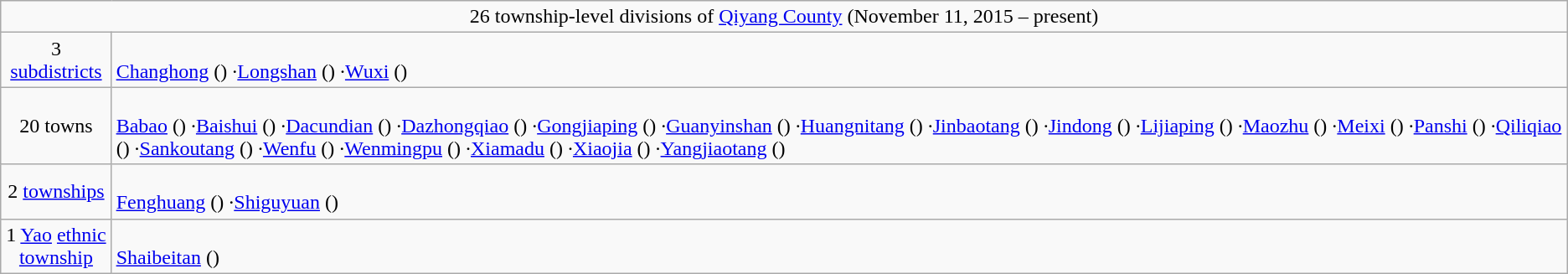<table class="wikitable">
<tr>
<td style="text-align:center;" colspan="2">26 township-level divisions of <a href='#'>Qiyang County</a> (November 11, 2015 – present)</td>
</tr>
<tr align=left>
<td align=center>3 <a href='#'>subdistricts</a></td>
<td><br><a href='#'>Changhong</a> ()
·<a href='#'>Longshan</a> ()
·<a href='#'>Wuxi</a> ()</td>
</tr>
<tr align=left>
<td align=center>20 towns</td>
<td><br><a href='#'>Babao</a> ()
·<a href='#'>Baishui</a> ()
·<a href='#'>Dacundian</a> ()
·<a href='#'>Dazhongqiao</a> ()
·<a href='#'>Gongjiaping</a> ()
·<a href='#'>Guanyinshan</a> ()
·<a href='#'>Huangnitang</a> ()
·<a href='#'>Jinbaotang</a> ()
·<a href='#'>Jindong</a> ()
·<a href='#'>Lijiaping</a> ()
·<a href='#'>Maozhu</a> ()
·<a href='#'>Meixi</a> ()
·<a href='#'>Panshi</a> ()
·<a href='#'>Qiliqiao</a> ()
·<a href='#'>Sankoutang</a> ()
·<a href='#'>Wenfu</a> ()
·<a href='#'>Wenmingpu</a> ()
·<a href='#'>Xiamadu</a> ()
·<a href='#'>Xiaojia</a> ()
·<a href='#'>Yangjiaotang</a> ()</td>
</tr>
<tr align=left>
<td align=center>2 <a href='#'>townships</a></td>
<td><br><a href='#'>Fenghuang</a> ()
·<a href='#'>Shiguyuan</a> ()</td>
</tr>
<tr align=left>
<td align=center>1 <a href='#'>Yao</a> <a href='#'>ethnic <br>township</a></td>
<td><br><a href='#'>Shaibeitan</a> ()</td>
</tr>
</table>
